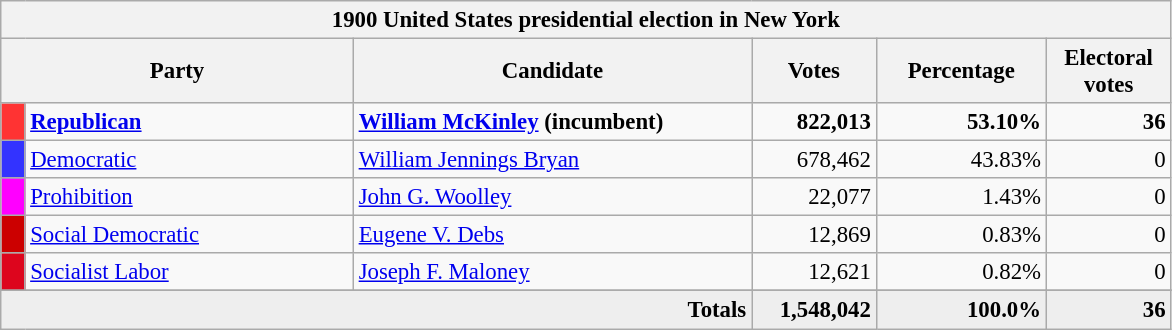<table class="wikitable" style="font-size: 95%;">
<tr>
<th colspan="6">1900 United States presidential election in New York</th>
</tr>
<tr>
<th colspan="2" style="width: 15em">Party</th>
<th style="width: 17em">Candidate</th>
<th style="width: 5em">Votes</th>
<th style="width: 7em">Percentage</th>
<th style="width: 5em">Electoral votes</th>
</tr>
<tr>
<th style="background-color:#FF3333; width: 3px"></th>
<td style="width: 130px"><strong><a href='#'>Republican</a></strong></td>
<td><strong><a href='#'>William McKinley</a> (incumbent)</strong></td>
<td align="right"><strong>822,013</strong></td>
<td align="right"><strong>53.10%</strong></td>
<td align="right"><strong>36</strong></td>
</tr>
<tr>
<th style="background-color:#3333FF; width: 3px"></th>
<td style="width: 130px"><a href='#'>Democratic</a></td>
<td><a href='#'>William Jennings Bryan</a></td>
<td align="right">678,462</td>
<td align="right">43.83%</td>
<td align="right">0</td>
</tr>
<tr>
<th style="background-color:#FF00FF; width: 3px"></th>
<td style="width: 130px"><a href='#'>Prohibition</a></td>
<td><a href='#'>John G. Woolley</a></td>
<td align="right">22,077</td>
<td align="right">1.43%</td>
<td align="right">0</td>
</tr>
<tr>
<th style="background-color:#CC0000; width: 3px"></th>
<td style="width: 130px"><a href='#'>Social Democratic</a></td>
<td><a href='#'>Eugene V. Debs</a></td>
<td align="right">12,869</td>
<td align="right">0.83%</td>
<td align="right">0</td>
</tr>
<tr>
<th style="background-color:#DD051D; width: 3px"></th>
<td style="width: 130px"><a href='#'>Socialist Labor</a></td>
<td><a href='#'>Joseph F. Maloney</a></td>
<td align="right">12,621</td>
<td align="right">0.82%</td>
<td align="right">0</td>
</tr>
<tr>
</tr>
<tr bgcolor="#EEEEEE">
<td colspan="3" align="right"><strong>Totals</strong></td>
<td align="right"><strong>1,548,042</strong></td>
<td align="right"><strong>100.0%</strong></td>
<td align="right"><strong>36</strong></td>
</tr>
</table>
